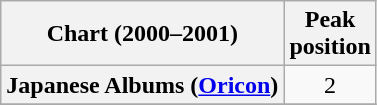<table class="wikitable plainrowheaders">
<tr>
<th>Chart (2000–2001)</th>
<th>Peak<br>position</th>
</tr>
<tr>
<th scope="row">Japanese Albums (<a href='#'>Oricon</a>)</th>
<td style="text-align:center;">2</td>
</tr>
<tr>
</tr>
</table>
